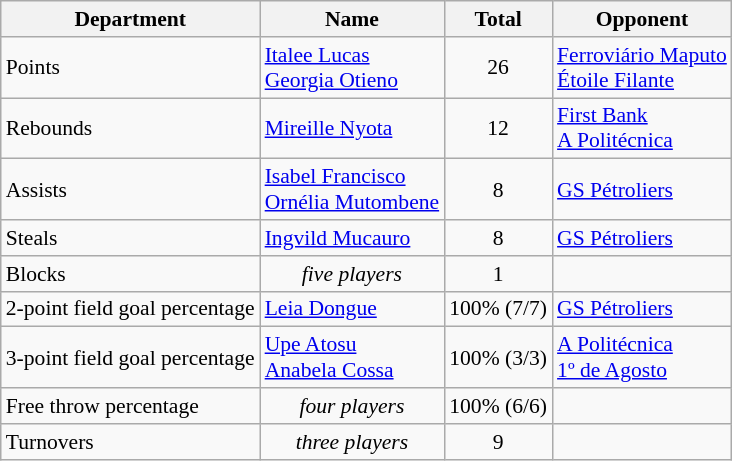<table class=wikitable style="font-size:90%;">
<tr>
<th>Department</th>
<th>Name</th>
<th>Total</th>
<th>Opponent</th>
</tr>
<tr>
<td>Points</td>
<td> <a href='#'>Italee Lucas</a><br> <a href='#'>Georgia Otieno</a></td>
<td align=center>26</td>
<td> <a href='#'>Ferroviário Maputo</a><br> <a href='#'>Étoile Filante</a></td>
</tr>
<tr>
<td>Rebounds</td>
<td> <a href='#'>Mireille Nyota</a></td>
<td align=center>12</td>
<td> <a href='#'>First Bank</a><br> <a href='#'>A Politécnica</a></td>
</tr>
<tr>
<td>Assists</td>
<td> <a href='#'>Isabel Francisco</a><br> <a href='#'>Ornélia Mutombene</a></td>
<td align=center>8</td>
<td> <a href='#'>GS Pétroliers</a></td>
</tr>
<tr>
<td>Steals</td>
<td> <a href='#'>Ingvild Mucauro</a></td>
<td align=center>8</td>
<td> <a href='#'>GS Pétroliers</a></td>
</tr>
<tr>
<td>Blocks</td>
<td align=center><em>five players</em></td>
<td align=center>1</td>
<td></td>
</tr>
<tr>
<td>2-point field goal percentage</td>
<td> <a href='#'>Leia Dongue</a></td>
<td align=center>100% (7/7)</td>
<td> <a href='#'>GS Pétroliers</a></td>
</tr>
<tr>
<td>3-point field goal percentage</td>
<td> <a href='#'>Upe Atosu</a><br> <a href='#'>Anabela Cossa</a></td>
<td align=center>100% (3/3)</td>
<td> <a href='#'>A Politécnica</a><br> <a href='#'>1º de Agosto</a></td>
</tr>
<tr>
<td>Free throw percentage</td>
<td align=center><em>four players</em></td>
<td align=center>100% (6/6)</td>
<td></td>
</tr>
<tr>
<td>Turnovers</td>
<td align=center><em>three players</em></td>
<td align=center>9</td>
<td></td>
</tr>
</table>
